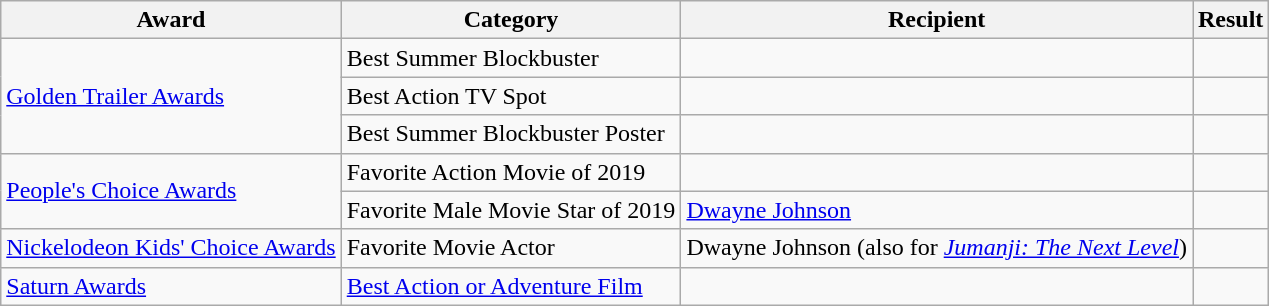<table class="wikitable plainrowheaders sortable">
<tr>
<th scope="col">Award</th>
<th scope="col">Category</th>
<th scope="col">Recipient</th>
<th scope="col">Result</th>
</tr>
<tr>
<td rowspan=3><a href='#'>Golden Trailer Awards</a></td>
<td>Best Summer Blockbuster</td>
<td></td>
<td></td>
</tr>
<tr>
<td>Best Action TV Spot</td>
<td></td>
<td></td>
</tr>
<tr>
<td>Best Summer Blockbuster Poster</td>
<td></td>
<td></td>
</tr>
<tr>
<td rowspan=2><a href='#'>People's Choice Awards</a></td>
<td>Favorite Action Movie of 2019</td>
<td></td>
<td></td>
</tr>
<tr>
<td>Favorite Male Movie Star of 2019</td>
<td><a href='#'>Dwayne Johnson</a></td>
<td></td>
</tr>
<tr>
<td><a href='#'>Nickelodeon Kids' Choice Awards</a></td>
<td>Favorite Movie Actor</td>
<td>Dwayne Johnson (also for <em><a href='#'>Jumanji: The Next Level</a></em>)</td>
<td></td>
</tr>
<tr>
<td><a href='#'>Saturn Awards</a></td>
<td><a href='#'>Best Action or Adventure Film</a></td>
<td></td>
<td></td>
</tr>
</table>
